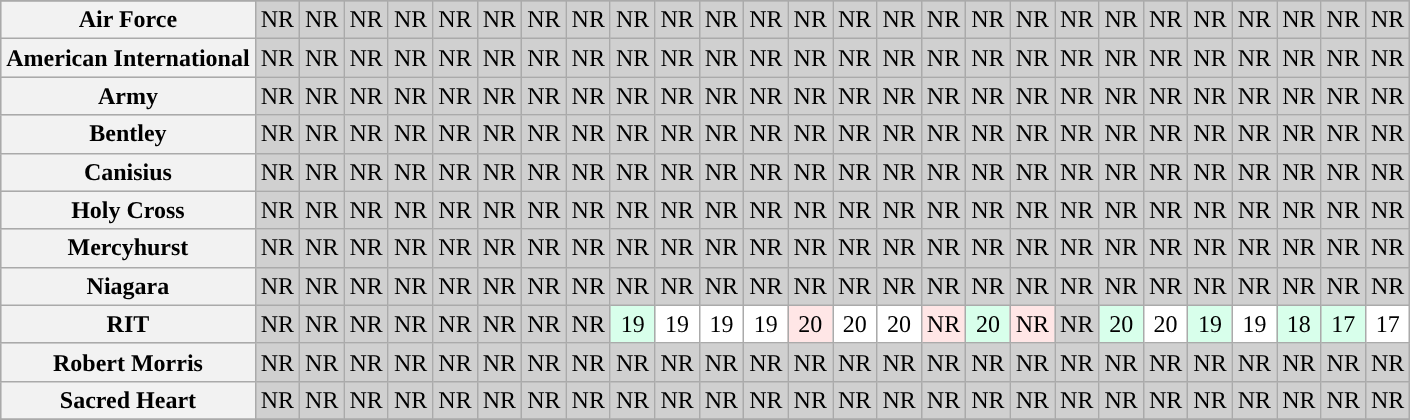<table class="wikitable sortable" style="text-align: center;">
<tr>
</tr>
<tr bgcolor=d0d0d0>
<th><strong>Air Force</strong></th>
<td>NR</td>
<td>NR</td>
<td>NR</td>
<td>NR</td>
<td>NR</td>
<td>NR</td>
<td>NR</td>
<td>NR</td>
<td>NR</td>
<td>NR</td>
<td>NR</td>
<td>NR</td>
<td>NR</td>
<td>NR</td>
<td>NR</td>
<td>NR</td>
<td>NR</td>
<td>NR</td>
<td>NR</td>
<td>NR</td>
<td>NR</td>
<td>NR</td>
<td>NR</td>
<td>NR</td>
<td>NR</td>
<td>NR</td>
</tr>
<tr bgcolor=d0d0d0>
<th><strong>American International</strong></th>
<td>NR</td>
<td>NR</td>
<td>NR</td>
<td>NR</td>
<td>NR</td>
<td>NR</td>
<td>NR</td>
<td>NR</td>
<td>NR</td>
<td>NR</td>
<td>NR</td>
<td>NR</td>
<td>NR</td>
<td>NR</td>
<td>NR</td>
<td>NR</td>
<td>NR</td>
<td>NR</td>
<td>NR</td>
<td>NR</td>
<td>NR</td>
<td>NR</td>
<td>NR</td>
<td>NR</td>
<td>NR</td>
<td>NR</td>
</tr>
<tr bgcolor=d0d0d0>
<th><strong>Army</strong></th>
<td>NR</td>
<td>NR</td>
<td>NR</td>
<td>NR</td>
<td>NR</td>
<td>NR</td>
<td>NR</td>
<td>NR</td>
<td>NR</td>
<td>NR</td>
<td>NR</td>
<td>NR</td>
<td>NR</td>
<td>NR</td>
<td>NR</td>
<td>NR</td>
<td>NR</td>
<td>NR</td>
<td>NR</td>
<td>NR</td>
<td>NR</td>
<td>NR</td>
<td>NR</td>
<td>NR</td>
<td>NR</td>
<td>NR</td>
</tr>
<tr bgcolor=d0d0d0>
<th><strong>Bentley</strong></th>
<td>NR</td>
<td>NR</td>
<td>NR</td>
<td>NR</td>
<td>NR</td>
<td>NR</td>
<td>NR</td>
<td>NR</td>
<td>NR</td>
<td>NR</td>
<td>NR</td>
<td>NR</td>
<td>NR</td>
<td>NR</td>
<td>NR</td>
<td>NR</td>
<td>NR</td>
<td>NR</td>
<td>NR</td>
<td>NR</td>
<td>NR</td>
<td>NR</td>
<td>NR</td>
<td>NR</td>
<td>NR</td>
<td>NR</td>
</tr>
<tr bgcolor=d0d0d0>
<th><strong>Canisius</strong></th>
<td>NR</td>
<td>NR</td>
<td>NR</td>
<td>NR</td>
<td>NR</td>
<td>NR</td>
<td>NR</td>
<td>NR</td>
<td>NR</td>
<td>NR</td>
<td>NR</td>
<td>NR</td>
<td>NR</td>
<td>NR</td>
<td>NR</td>
<td>NR</td>
<td>NR</td>
<td>NR</td>
<td>NR</td>
<td>NR</td>
<td>NR</td>
<td>NR</td>
<td>NR</td>
<td>NR</td>
<td>NR</td>
<td>NR</td>
</tr>
<tr bgcolor=d0d0d0>
<th><strong>Holy Cross</strong></th>
<td>NR</td>
<td>NR</td>
<td>NR</td>
<td>NR</td>
<td>NR</td>
<td>NR</td>
<td>NR</td>
<td>NR</td>
<td>NR</td>
<td>NR</td>
<td>NR</td>
<td>NR</td>
<td>NR</td>
<td>NR</td>
<td>NR</td>
<td>NR</td>
<td>NR</td>
<td>NR</td>
<td>NR</td>
<td>NR</td>
<td>NR</td>
<td>NR</td>
<td>NR</td>
<td>NR</td>
<td>NR</td>
<td>NR</td>
</tr>
<tr bgcolor=d0d0d0>
<th><strong>Mercyhurst</strong></th>
<td>NR</td>
<td>NR</td>
<td>NR</td>
<td>NR</td>
<td>NR</td>
<td>NR</td>
<td>NR</td>
<td>NR</td>
<td>NR</td>
<td>NR</td>
<td>NR</td>
<td>NR</td>
<td>NR</td>
<td>NR</td>
<td>NR</td>
<td>NR</td>
<td>NR</td>
<td>NR</td>
<td>NR</td>
<td>NR</td>
<td>NR</td>
<td>NR</td>
<td>NR</td>
<td>NR</td>
<td>NR</td>
<td>NR</td>
</tr>
<tr bgcolor=d0d0d0>
<th><strong>Niagara</strong></th>
<td>NR</td>
<td>NR</td>
<td>NR</td>
<td>NR</td>
<td>NR</td>
<td>NR</td>
<td>NR</td>
<td>NR</td>
<td>NR</td>
<td>NR</td>
<td>NR</td>
<td>NR</td>
<td>NR</td>
<td>NR</td>
<td>NR</td>
<td>NR</td>
<td>NR</td>
<td>NR</td>
<td>NR</td>
<td>NR</td>
<td>NR</td>
<td>NR</td>
<td>NR</td>
<td>NR</td>
<td>NR</td>
<td>NR</td>
</tr>
<tr bgcolor=d0d0d0>
<th><strong>RIT</strong></th>
<td>NR</td>
<td>NR</td>
<td>NR</td>
<td>NR</td>
<td>NR</td>
<td>NR</td>
<td>NR</td>
<td>NR</td>
<td bgcolor=D8FFEB>19</td>
<td bgcolor=ffffff>19</td>
<td bgcolor=ffffff>19</td>
<td bgcolor=ffffff>19</td>
<td bgcolor=FFE6E6>20</td>
<td bgcolor=ffffff>20</td>
<td bgcolor=ffffff>20</td>
<td bgcolor=FFE6E6>NR</td>
<td bgcolor=D8FFEB>20</td>
<td bgcolor=FFE6E6>NR</td>
<td>NR</td>
<td bgcolor=D8FFEB>20</td>
<td bgcolor=ffffff>20</td>
<td bgcolor=D8FFEB>19</td>
<td bgcolor=ffffff>19</td>
<td bgcolor=D8FFEB>18</td>
<td bgcolor=D8FFEB>17</td>
<td bgcolor=ffffff>17</td>
</tr>
<tr bgcolor=d0d0d0>
<th><strong>Robert Morris</strong></th>
<td>NR</td>
<td>NR</td>
<td>NR</td>
<td>NR</td>
<td>NR</td>
<td>NR</td>
<td>NR</td>
<td>NR</td>
<td>NR</td>
<td>NR</td>
<td>NR</td>
<td>NR</td>
<td>NR</td>
<td>NR</td>
<td>NR</td>
<td>NR</td>
<td>NR</td>
<td>NR</td>
<td>NR</td>
<td>NR</td>
<td>NR</td>
<td>NR</td>
<td>NR</td>
<td>NR</td>
<td>NR</td>
<td>NR</td>
</tr>
<tr bgcolor=d0d0d0>
<th><strong>Sacred Heart</strong></th>
<td>NR</td>
<td>NR</td>
<td>NR</td>
<td>NR</td>
<td>NR</td>
<td>NR</td>
<td>NR</td>
<td>NR</td>
<td>NR</td>
<td>NR</td>
<td>NR</td>
<td>NR</td>
<td>NR</td>
<td>NR</td>
<td>NR</td>
<td>NR</td>
<td>NR</td>
<td>NR</td>
<td>NR</td>
<td>NR</td>
<td>NR</td>
<td>NR</td>
<td>NR</td>
<td>NR</td>
<td>NR</td>
<td>NR</td>
</tr>
<tr>
</tr>
</table>
